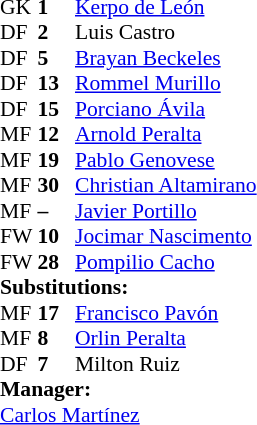<table style = "font-size: 90%" cellspacing = "0" cellpadding = "0">
<tr>
<td colspan = 4></td>
</tr>
<tr>
<th style="width:25px;"></th>
<th style="width:25px;"></th>
</tr>
<tr>
<td>GK</td>
<td><strong>1</strong></td>
<td> <a href='#'>Kerpo de León</a></td>
<td></td>
<td></td>
</tr>
<tr>
<td>DF</td>
<td><strong>2</strong></td>
<td> Luis Castro</td>
</tr>
<tr>
<td>DF</td>
<td><strong>5</strong></td>
<td> <a href='#'>Brayan Beckeles</a></td>
</tr>
<tr>
<td>DF</td>
<td><strong>13</strong></td>
<td> <a href='#'>Rommel Murillo</a></td>
<td></td>
<td></td>
</tr>
<tr>
<td>DF</td>
<td><strong>15</strong></td>
<td> <a href='#'>Porciano Ávila</a></td>
</tr>
<tr>
<td>MF</td>
<td><strong>12</strong></td>
<td> <a href='#'>Arnold Peralta</a></td>
</tr>
<tr>
<td>MF</td>
<td><strong>19</strong></td>
<td> <a href='#'>Pablo Genovese</a></td>
</tr>
<tr>
<td>MF</td>
<td><strong>30</strong></td>
<td> <a href='#'>Christian Altamirano</a></td>
<td></td>
<td></td>
<td></td>
<td></td>
</tr>
<tr>
<td>MF</td>
<td><strong>–</strong></td>
<td> <a href='#'>Javier Portillo</a></td>
<td></td>
<td></td>
</tr>
<tr>
<td>FW</td>
<td><strong>10</strong></td>
<td> <a href='#'>Jocimar Nascimento</a></td>
<td></td>
<td></td>
</tr>
<tr>
<td>FW</td>
<td><strong>28</strong></td>
<td> <a href='#'>Pompilio Cacho</a></td>
<td></td>
<td></td>
</tr>
<tr>
<td colspan = 3><strong>Substitutions:</strong></td>
</tr>
<tr>
<td>MF</td>
<td><strong>17</strong></td>
<td> <a href='#'>Francisco Pavón</a></td>
<td></td>
<td></td>
</tr>
<tr>
<td>MF</td>
<td><strong>8</strong></td>
<td> <a href='#'>Orlin Peralta</a></td>
<td></td>
<td></td>
</tr>
<tr>
<td>DF</td>
<td><strong>7</strong></td>
<td> Milton Ruiz</td>
<td></td>
<td></td>
</tr>
<tr>
<td colspan = 3><strong>Manager:</strong></td>
</tr>
<tr>
<td colspan = 3> <a href='#'>Carlos Martínez</a></td>
</tr>
</table>
